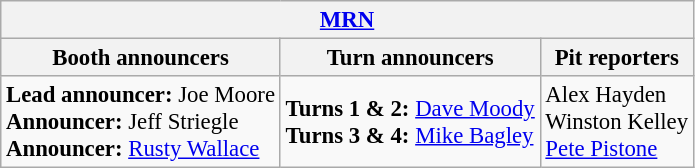<table class="wikitable" style="font-size: 95%;">
<tr>
<th colspan="3"><a href='#'>MRN</a></th>
</tr>
<tr>
<th>Booth announcers</th>
<th>Turn announcers</th>
<th>Pit reporters</th>
</tr>
<tr>
<td><strong>Lead announcer:</strong> Joe Moore<br><strong>Announcer:</strong> Jeff Striegle<br><strong>Announcer:</strong> <a href='#'>Rusty Wallace</a></td>
<td><strong>Turns 1 & 2:</strong> <a href='#'>Dave Moody</a><br><strong>Turns 3 & 4:</strong> <a href='#'>Mike Bagley</a></td>
<td>Alex Hayden<br>Winston Kelley<br><a href='#'>Pete Pistone</a></td>
</tr>
</table>
